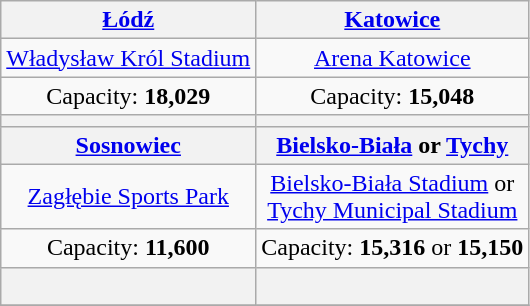<table class="wikitable" style="text-align:center">
<tr>
<th><a href='#'>Łódź</a></th>
<th><a href='#'>Katowice</a></th>
</tr>
<tr>
<td><a href='#'>Władysław Król Stadium</a></td>
<td><a href='#'>Arena Katowice</a></td>
</tr>
<tr>
<td>Capacity: <strong>18,029</strong></td>
<td>Capacity: <strong>15,048</strong></td>
</tr>
<tr>
<th></th>
<th></th>
</tr>
<tr>
<th><a href='#'>Sosnowiec</a></th>
<th><a href='#'>Bielsko-Biała</a> or <a href='#'>Tychy</a></th>
</tr>
<tr>
<td><a href='#'>Zagłębie Sports Park</a></td>
<td><a href='#'>Bielsko-Biała Stadium</a> or<br><a href='#'>Tychy Municipal Stadium</a></td>
</tr>
<tr>
<td>Capacity: <strong>11,600</strong></td>
<td>Capacity: <strong>15,316</strong> or <strong>15,150</strong></td>
</tr>
<tr>
<th></th>
<th><br></th>
</tr>
<tr>
</tr>
</table>
